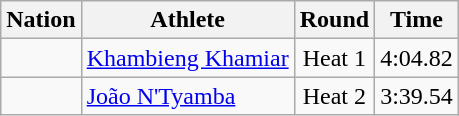<table class="wikitable sortable" style="text-align:center">
<tr>
<th>Nation</th>
<th>Athlete</th>
<th>Round</th>
<th>Time</th>
</tr>
<tr>
<td align=left></td>
<td align=left><a href='#'>Khambieng Khamiar</a></td>
<td>Heat 1</td>
<td>4:04.82</td>
</tr>
<tr>
<td align=left></td>
<td align=left><a href='#'>João N'Tyamba</a></td>
<td>Heat 2</td>
<td>3:39.54</td>
</tr>
</table>
